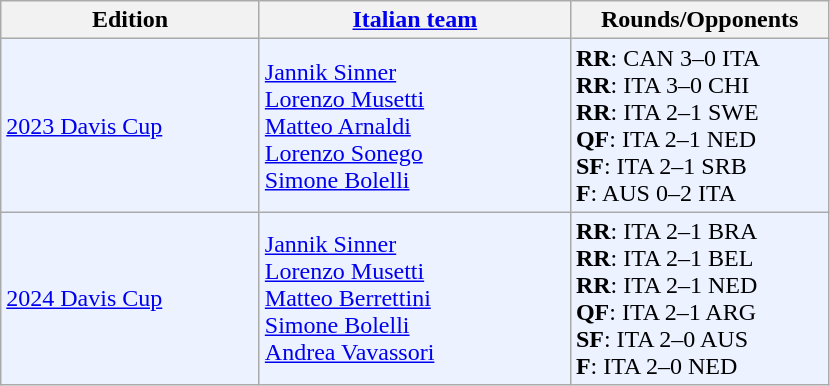<table class=wikitable>
<tr>
<th width=165>Edition</th>
<th width=200> <a href='#'>Italian team</a></th>
<th width=165>Rounds/Opponents</th>
</tr>
<tr bgcolor=#ECF2FF>
<td><a href='#'>2023 Davis Cup</a></td>
<td><a href='#'>Jannik Sinner</a><br><a href='#'>Lorenzo Musetti</a><br><a href='#'>Matteo Arnaldi</a><br><a href='#'>Lorenzo Sonego</a><br><a href='#'>Simone Bolelli</a></td>
<td><strong>RR</strong>:  CAN 3–0 ITA<br><strong>RR</strong>:  ITA 3–0 CHI<br><strong>RR</strong>:  ITA 2–1 SWE<br><strong>QF</strong>:  ITA 2–1 NED<br><strong>SF</strong>:  ITA 2–1 SRB<br><strong>F</strong>:  AUS 0–2 ITA</td>
</tr>
<tr bgcolor=#ECF2FF>
<td><a href='#'>2024 Davis Cup</a></td>
<td><a href='#'>Jannik Sinner</a><br><a href='#'>Lorenzo Musetti</a><br><a href='#'>Matteo Berrettini</a><br><a href='#'>Simone Bolelli</a><br><a href='#'>Andrea Vavassori</a></td>
<td><strong>RR</strong>:  ITA 2–1 BRA<br><strong>RR</strong>:  ITA 2–1 BEL<br><strong>RR</strong>:  ITA 2–1 NED<br><strong>QF</strong>:  ITA 2–1 ARG<br><strong>SF</strong>:  ITA 2–0 AUS<br><strong>F</strong>:  ITA 2–0 NED</td>
</tr>
</table>
